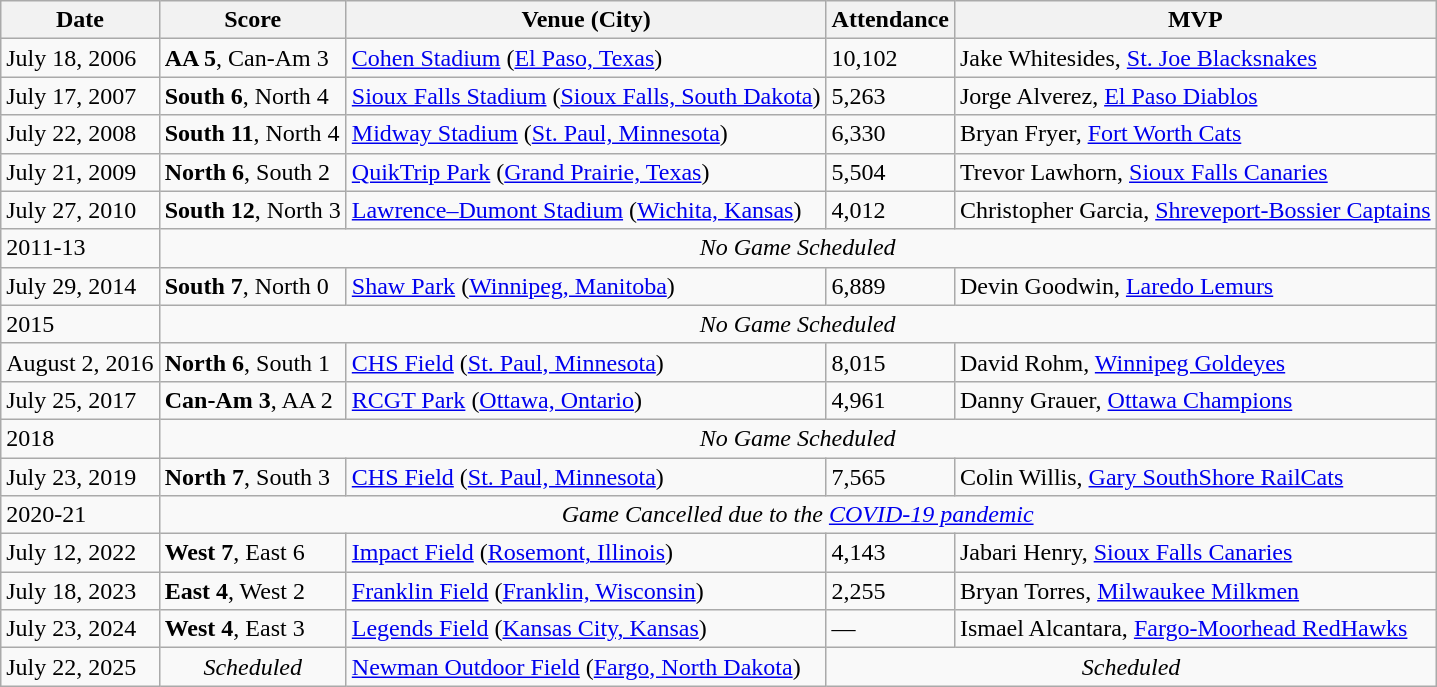<table class="wikitable">
<tr>
<th>Date</th>
<th>Score</th>
<th>Venue (City)</th>
<th>Attendance</th>
<th>MVP</th>
</tr>
<tr>
<td>July 18, 2006</td>
<td><strong>AA 5</strong>, Can-Am 3</td>
<td><a href='#'>Cohen Stadium</a> (<a href='#'>El Paso, Texas</a>)</td>
<td>10,102</td>
<td>Jake Whitesides, <a href='#'>St. Joe Blacksnakes</a></td>
</tr>
<tr>
<td>July 17, 2007</td>
<td><strong>South 6</strong>, North 4</td>
<td><a href='#'>Sioux Falls Stadium</a> (<a href='#'>Sioux Falls, South Dakota</a>)</td>
<td>5,263</td>
<td>Jorge Alverez, <a href='#'>El Paso Diablos</a></td>
</tr>
<tr>
<td>July 22, 2008</td>
<td><strong>South 11</strong>, North 4</td>
<td><a href='#'>Midway Stadium</a> (<a href='#'>St. Paul, Minnesota</a>)</td>
<td>6,330</td>
<td>Bryan Fryer, <a href='#'>Fort Worth Cats</a></td>
</tr>
<tr>
<td>July 21, 2009</td>
<td><strong>North 6</strong>, South 2</td>
<td><a href='#'>QuikTrip Park</a> (<a href='#'>Grand Prairie, Texas</a>)</td>
<td>5,504</td>
<td>Trevor Lawhorn, <a href='#'>Sioux Falls Canaries</a></td>
</tr>
<tr>
<td>July 27, 2010</td>
<td><strong>South 12</strong>, North 3</td>
<td><a href='#'>Lawrence–Dumont Stadium</a> (<a href='#'>Wichita, Kansas</a>)</td>
<td>4,012</td>
<td>Christopher Garcia, <a href='#'>Shreveport-Bossier Captains</a></td>
</tr>
<tr>
<td>2011-13</td>
<td colspan="4" style="text-align:center;"><em>No Game Scheduled</em></td>
</tr>
<tr>
<td>July 29, 2014</td>
<td><strong>South 7</strong>, North 0</td>
<td><a href='#'>Shaw Park</a> (<a href='#'>Winnipeg, Manitoba</a>)</td>
<td>6,889</td>
<td>Devin Goodwin, <a href='#'>Laredo Lemurs</a></td>
</tr>
<tr>
<td>2015</td>
<td colspan="4" style="text-align:center;"><em>No Game Scheduled</em></td>
</tr>
<tr>
<td>August 2, 2016</td>
<td><strong>North 6</strong>, South 1</td>
<td><a href='#'>CHS Field</a> (<a href='#'>St. Paul, Minnesota</a>)</td>
<td>8,015</td>
<td>David Rohm, <a href='#'>Winnipeg Goldeyes</a></td>
</tr>
<tr>
<td>July 25, 2017</td>
<td><strong>Can-Am 3</strong>, AA 2</td>
<td><a href='#'>RCGT Park</a> (<a href='#'>Ottawa, Ontario</a>)</td>
<td>4,961</td>
<td>Danny Grauer, <a href='#'>Ottawa Champions</a></td>
</tr>
<tr>
<td>2018</td>
<td colspan="4" style="text-align:center;"><em>No Game Scheduled</em></td>
</tr>
<tr>
<td>July 23, 2019</td>
<td><strong>North 7</strong>,  South 3</td>
<td><a href='#'>CHS Field</a> (<a href='#'>St. Paul, Minnesota</a>)</td>
<td>7,565</td>
<td>Colin Willis, <a href='#'>Gary SouthShore RailCats</a></td>
</tr>
<tr>
<td>2020-21</td>
<td colspan="4" style="text-align:center;"><em>Game Cancelled due to the <a href='#'>COVID-19 pandemic</a></em></td>
</tr>
<tr>
<td>July 12, 2022</td>
<td><strong>West 7</strong>, East 6</td>
<td><a href='#'>Impact Field</a> (<a href='#'>Rosemont, Illinois</a>)</td>
<td>4,143</td>
<td>Jabari Henry, <a href='#'>Sioux Falls Canaries</a></td>
</tr>
<tr>
<td>July 18, 2023</td>
<td><strong>East 4</strong>, West 2</td>
<td><a href='#'>Franklin Field</a> (<a href='#'>Franklin, Wisconsin</a>)</td>
<td>2,255</td>
<td>Bryan Torres, <a href='#'>Milwaukee Milkmen</a></td>
</tr>
<tr>
<td>July 23, 2024</td>
<td><strong>West 4</strong>, East 3</td>
<td><a href='#'>Legends Field</a> (<a href='#'>Kansas City, Kansas</a>)</td>
<td>—</td>
<td>Ismael Alcantara, <a href='#'>Fargo-Moorhead RedHawks</a></td>
</tr>
<tr>
<td>July 22, 2025</td>
<td style="text-align:center;"><em>Scheduled</em></td>
<td><a href='#'>Newman Outdoor Field</a> (<a href='#'>Fargo, North Dakota</a>)</td>
<td colspan="2" style="text-align:center;"><em>Scheduled</em></td>
</tr>
</table>
